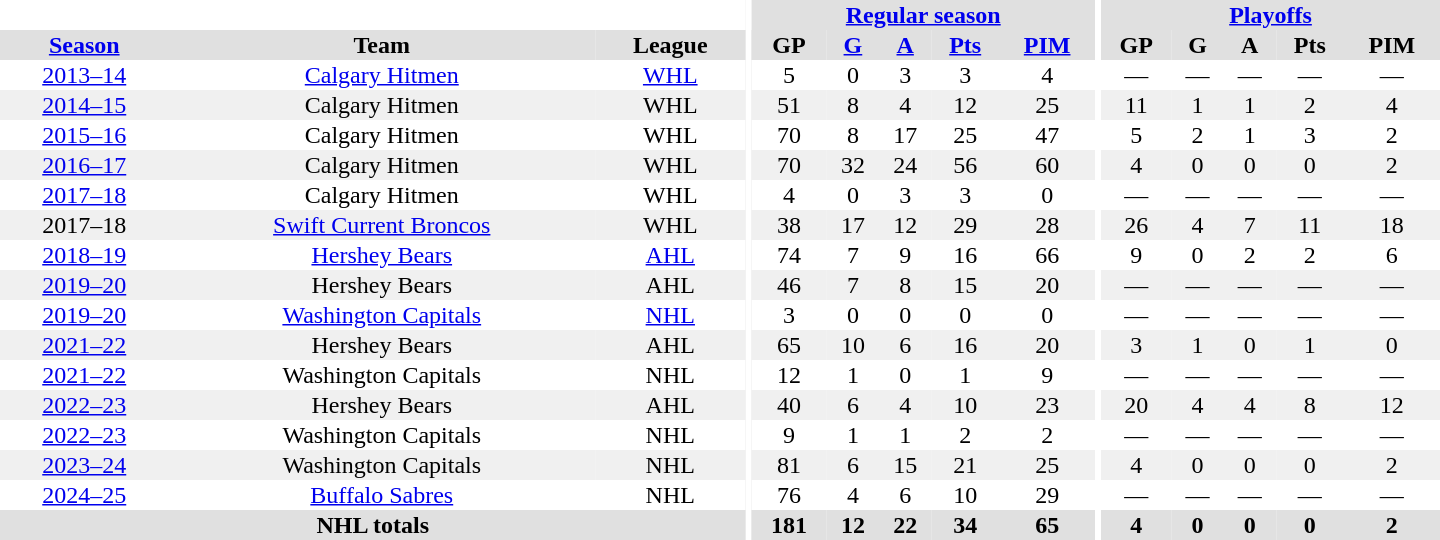<table border="0" cellpadding="1" cellspacing="0" style="text-align:center; width:60em">
<tr bgcolor="#e0e0e0">
<th colspan="3" bgcolor="#ffffff"></th>
<th rowspan="99" bgcolor="#ffffff"></th>
<th colspan="5"><a href='#'>Regular season</a></th>
<th rowspan="99" bgcolor="#ffffff"></th>
<th colspan="5"><a href='#'>Playoffs</a></th>
</tr>
<tr bgcolor="#e0e0e0">
<th><a href='#'>Season</a></th>
<th>Team</th>
<th>League</th>
<th>GP</th>
<th><a href='#'>G</a></th>
<th><a href='#'>A</a></th>
<th><a href='#'>Pts</a></th>
<th><a href='#'>PIM</a></th>
<th>GP</th>
<th>G</th>
<th>A</th>
<th>Pts</th>
<th>PIM</th>
</tr>
<tr>
<td><a href='#'>2013–14</a></td>
<td><a href='#'>Calgary Hitmen</a></td>
<td><a href='#'>WHL</a></td>
<td>5</td>
<td>0</td>
<td>3</td>
<td>3</td>
<td>4</td>
<td>—</td>
<td>—</td>
<td>—</td>
<td>—</td>
<td>—</td>
</tr>
<tr bgcolor="#f0f0f0">
<td><a href='#'>2014–15</a></td>
<td>Calgary Hitmen</td>
<td>WHL</td>
<td>51</td>
<td>8</td>
<td>4</td>
<td>12</td>
<td>25</td>
<td>11</td>
<td>1</td>
<td>1</td>
<td>2</td>
<td>4</td>
</tr>
<tr>
<td><a href='#'>2015–16</a></td>
<td>Calgary Hitmen</td>
<td>WHL</td>
<td>70</td>
<td>8</td>
<td>17</td>
<td>25</td>
<td>47</td>
<td>5</td>
<td>2</td>
<td>1</td>
<td>3</td>
<td>2</td>
</tr>
<tr bgcolor="#f0f0f0">
<td><a href='#'>2016–17</a></td>
<td>Calgary Hitmen</td>
<td>WHL</td>
<td>70</td>
<td>32</td>
<td>24</td>
<td>56</td>
<td>60</td>
<td>4</td>
<td>0</td>
<td>0</td>
<td>0</td>
<td>2</td>
</tr>
<tr>
<td><a href='#'>2017–18</a></td>
<td>Calgary Hitmen</td>
<td>WHL</td>
<td>4</td>
<td>0</td>
<td>3</td>
<td>3</td>
<td>0</td>
<td>—</td>
<td>—</td>
<td>—</td>
<td>—</td>
<td>—</td>
</tr>
<tr bgcolor="#f0f0f0">
<td>2017–18</td>
<td><a href='#'>Swift Current Broncos</a></td>
<td>WHL</td>
<td>38</td>
<td>17</td>
<td>12</td>
<td>29</td>
<td>28</td>
<td>26</td>
<td>4</td>
<td>7</td>
<td>11</td>
<td>18</td>
</tr>
<tr>
<td><a href='#'>2018–19</a></td>
<td><a href='#'>Hershey Bears</a></td>
<td><a href='#'>AHL</a></td>
<td>74</td>
<td>7</td>
<td>9</td>
<td>16</td>
<td>66</td>
<td>9</td>
<td>0</td>
<td>2</td>
<td>2</td>
<td>6</td>
</tr>
<tr bgcolor="#f0f0f0">
<td><a href='#'>2019–20</a></td>
<td>Hershey Bears</td>
<td>AHL</td>
<td>46</td>
<td>7</td>
<td>8</td>
<td>15</td>
<td>20</td>
<td>—</td>
<td>—</td>
<td>—</td>
<td>—</td>
<td>—</td>
</tr>
<tr>
<td><a href='#'>2019–20</a></td>
<td><a href='#'>Washington Capitals</a></td>
<td><a href='#'>NHL</a></td>
<td>3</td>
<td>0</td>
<td>0</td>
<td>0</td>
<td>0</td>
<td>—</td>
<td>—</td>
<td>—</td>
<td>—</td>
<td>—</td>
</tr>
<tr bgcolor="#f0f0f0">
<td><a href='#'>2021–22</a></td>
<td>Hershey Bears</td>
<td>AHL</td>
<td>65</td>
<td>10</td>
<td>6</td>
<td>16</td>
<td>20</td>
<td>3</td>
<td>1</td>
<td>0</td>
<td>1</td>
<td>0</td>
</tr>
<tr>
<td><a href='#'>2021–22</a></td>
<td>Washington Capitals</td>
<td>NHL</td>
<td>12</td>
<td>1</td>
<td>0</td>
<td>1</td>
<td>9</td>
<td>—</td>
<td>—</td>
<td>—</td>
<td>—</td>
<td>—</td>
</tr>
<tr bgcolor="#f0f0f0">
<td><a href='#'>2022–23</a></td>
<td>Hershey Bears</td>
<td>AHL</td>
<td>40</td>
<td>6</td>
<td>4</td>
<td>10</td>
<td>23</td>
<td>20</td>
<td>4</td>
<td>4</td>
<td>8</td>
<td>12</td>
</tr>
<tr>
<td><a href='#'>2022–23</a></td>
<td>Washington Capitals</td>
<td>NHL</td>
<td>9</td>
<td>1</td>
<td>1</td>
<td>2</td>
<td>2</td>
<td>—</td>
<td>—</td>
<td>—</td>
<td>—</td>
<td>—</td>
</tr>
<tr bgcolor="#f0f0f0">
<td><a href='#'>2023–24</a></td>
<td>Washington Capitals</td>
<td>NHL</td>
<td>81</td>
<td>6</td>
<td>15</td>
<td>21</td>
<td>25</td>
<td>4</td>
<td>0</td>
<td>0</td>
<td>0</td>
<td>2</td>
</tr>
<tr>
<td><a href='#'>2024–25</a></td>
<td><a href='#'>Buffalo Sabres</a></td>
<td>NHL</td>
<td>76</td>
<td>4</td>
<td>6</td>
<td>10</td>
<td>29</td>
<td>—</td>
<td>—</td>
<td>—</td>
<td>—</td>
<td>—</td>
</tr>
<tr bgcolor="#e0e0e0">
<th colspan="3">NHL totals</th>
<th>181</th>
<th>12</th>
<th>22</th>
<th>34</th>
<th>65</th>
<th>4</th>
<th>0</th>
<th>0</th>
<th>0</th>
<th>2</th>
</tr>
</table>
